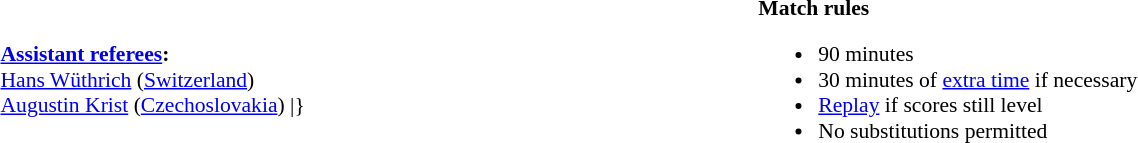<table style="width:100%; font-size:90%;">
<tr>
<td><br><strong><a href='#'>Assistant referees</a>:</strong>
<br><a href='#'>Hans Wüthrich</a> (<a href='#'>Switzerland</a>)
<br><a href='#'>Augustin Krist</a> (<a href='#'>Czechoslovakia</a>)
<includeonly>|}</includeonly></td>
<td style="width:60%; vertical-align:top;"><br><strong>Match rules</strong><ul><li>90 minutes</li><li>30 minutes of <a href='#'>extra time</a> if necessary</li><li><a href='#'>Replay</a> if scores still level</li><li>No substitutions permitted</li></ul></td>
</tr>
</table>
